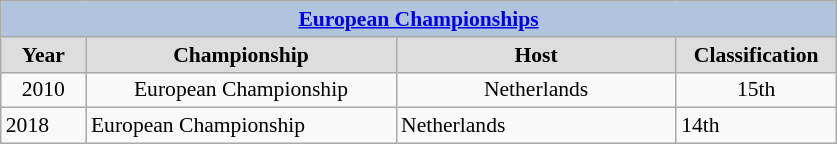<table class="wikitable" style=font-size:90%>
<tr align=center style="background:#B0C4DE;">
<td colspan=4><strong><a href='#'>European Championships</a></strong></td>
</tr>
<tr align=center bgcolor="#dddddd">
<td width=50><strong>Year</strong></td>
<td width=200><strong>Championship</strong></td>
<td width=180><strong>Host</strong></td>
<td width=100><strong>Classification</strong></td>
</tr>
<tr align=center>
<td>2010</td>
<td>European Championship</td>
<td>Netherlands</td>
<td align="center">15th</td>
</tr>
<tr>
<td>2018</td>
<td>European Championship</td>
<td>Netherlands</td>
<td>14th</td>
</tr>
</table>
